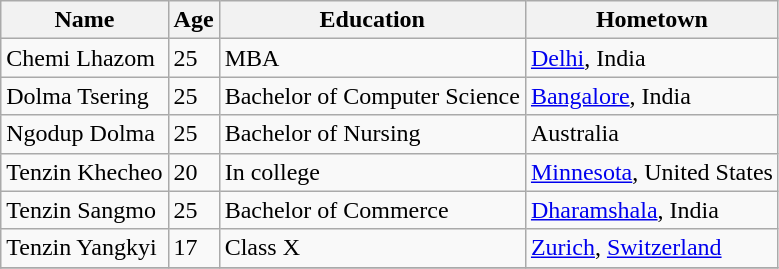<table class="wikitable" border="1">
<tr>
<th>Name</th>
<th>Age</th>
<th>Education</th>
<th>Hometown</th>
</tr>
<tr>
<td>Chemi Lhazom</td>
<td>25</td>
<td>MBA</td>
<td><a href='#'>Delhi</a>, India</td>
</tr>
<tr>
<td>Dolma Tsering</td>
<td>25</td>
<td>Bachelor of Computer Science</td>
<td><a href='#'>Bangalore</a>, India</td>
</tr>
<tr>
<td>Ngodup Dolma</td>
<td>25</td>
<td>Bachelor of Nursing</td>
<td>Australia</td>
</tr>
<tr>
<td>Tenzin Khecheo</td>
<td>20</td>
<td>In college</td>
<td><a href='#'>Minnesota</a>, United States</td>
</tr>
<tr>
<td>Tenzin Sangmo</td>
<td>25</td>
<td>Bachelor of Commerce</td>
<td><a href='#'>Dharamshala</a>, India</td>
</tr>
<tr>
<td>Tenzin Yangkyi</td>
<td>17</td>
<td>Class X</td>
<td><a href='#'>Zurich</a>, <a href='#'>Switzerland</a></td>
</tr>
<tr>
</tr>
</table>
